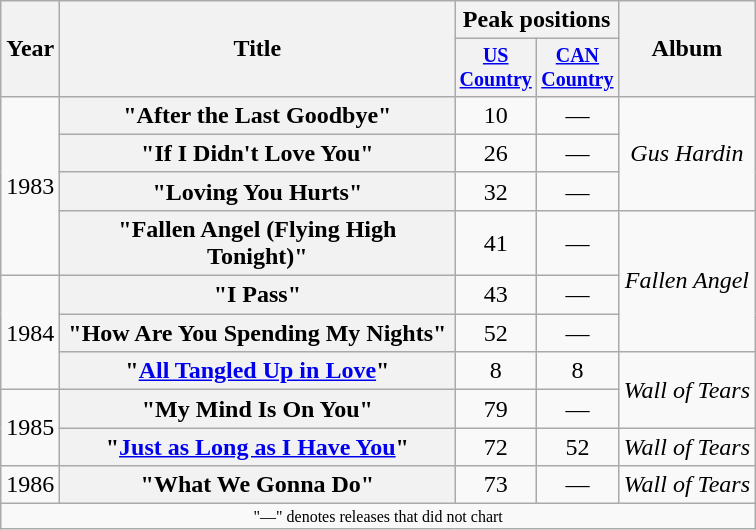<table class="wikitable plainrowheaders" style=text-align:center;>
<tr>
<th scope="col" rowspan="2">Year</th>
<th scope="col" rowspan="2" style="width:16em;">Title</th>
<th scope="col" colspan="2">Peak positions</th>
<th scope="col" rowspan="2">Album</th>
</tr>
<tr style="font-size:smaller;">
<th width="40"><a href='#'>US Country</a><br></th>
<th width="40"><a href='#'>CAN Country</a><br></th>
</tr>
<tr>
<td rowspan="4">1983</td>
<th scope="row">"After the Last Goodbye"</th>
<td>10</td>
<td>—</td>
<td rowspan="3"><em>Gus Hardin</em></td>
</tr>
<tr>
<th scope="row">"If I Didn't Love You"</th>
<td>26</td>
<td>—</td>
</tr>
<tr>
<th scope="row">"Loving You Hurts"</th>
<td>32</td>
<td>—</td>
</tr>
<tr>
<th scope="row">"Fallen Angel (Flying High Tonight)"</th>
<td>41</td>
<td>—</td>
<td rowspan="3"><em>Fallen Angel</em></td>
</tr>
<tr>
<td rowspan="3">1984</td>
<th scope="row">"I Pass"</th>
<td>43</td>
<td>—</td>
</tr>
<tr>
<th scope="row">"How Are You Spending My Nights"</th>
<td>52</td>
<td>—</td>
</tr>
<tr>
<th scope="row">"<a href='#'>All Tangled Up in Love</a>"<br></th>
<td>8</td>
<td>8</td>
<td rowspan="2"><em>Wall of Tears</em></td>
</tr>
<tr>
<td rowspan="2">1985</td>
<th scope="row">"My Mind Is On You"</th>
<td>79</td>
<td>—</td>
</tr>
<tr>
<th scope="row">"<a href='#'>Just as Long as I Have You</a>"<br></th>
<td>72</td>
<td>52</td>
<td><em>Wall of Tears</em> </td>
</tr>
<tr>
<td>1986</td>
<th scope="row">"What We Gonna Do"</th>
<td>73</td>
<td>—</td>
<td><em>Wall of Tears</em></td>
</tr>
<tr>
<td colspan="5" style="font-size:8pt">"—" denotes releases that did not chart</td>
</tr>
</table>
